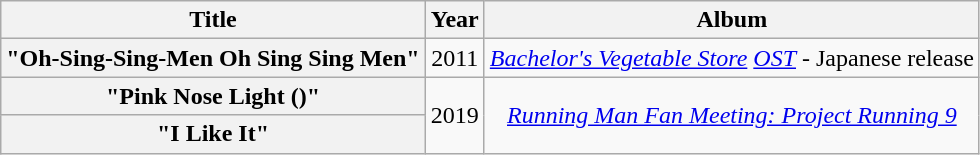<table class="wikitable plainrowheaders" style="text-align:center">
<tr>
<th scope="col">Title</th>
<th scope="col">Year</th>
<th scope="col">Album</th>
</tr>
<tr>
<th scope="row"> "Oh-Sing-Sing-Men Oh Sing Sing Men" <br> </th>
<td>2011</td>
<td><em><a href='#'>Bachelor's Vegetable Store</a> <a href='#'>OST</a></em> - Japanese release</td>
</tr>
<tr>
<th scope="row">"Pink Nose Light ()"<br></th>
<td rowspan="2">2019</td>
<td rowspan="2"><em><a href='#'>Running Man Fan Meeting: Project Running 9</a></em></td>
</tr>
<tr>
<th scope="row">"I Like It" <br> </th>
</tr>
</table>
